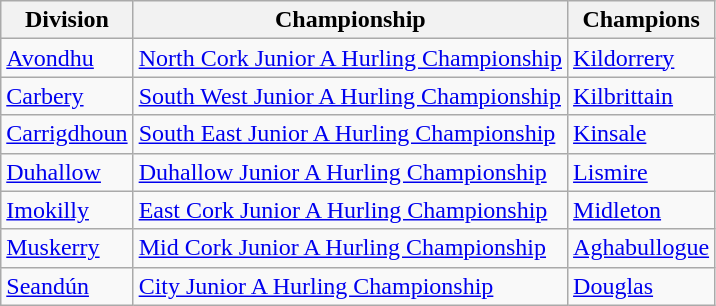<table class="wikitable">
<tr>
<th>Division</th>
<th>Championship</th>
<th>Champions</th>
</tr>
<tr>
<td><a href='#'>Avondhu</a></td>
<td><a href='#'>North Cork Junior A Hurling Championship</a></td>
<td><a href='#'>Kildorrery</a></td>
</tr>
<tr>
<td><a href='#'>Carbery</a></td>
<td><a href='#'>South West Junior A Hurling Championship</a></td>
<td><a href='#'>Kilbrittain</a></td>
</tr>
<tr>
<td><a href='#'>Carrigdhoun</a></td>
<td><a href='#'>South East Junior A Hurling Championship</a></td>
<td><a href='#'>Kinsale</a></td>
</tr>
<tr>
<td><a href='#'>Duhallow</a></td>
<td><a href='#'>Duhallow Junior A Hurling Championship</a></td>
<td><a href='#'>Lismire</a></td>
</tr>
<tr>
<td><a href='#'>Imokilly</a></td>
<td><a href='#'>East Cork Junior A Hurling Championship</a></td>
<td><a href='#'>Midleton</a></td>
</tr>
<tr>
<td><a href='#'>Muskerry</a></td>
<td><a href='#'>Mid Cork Junior A Hurling Championship</a></td>
<td><a href='#'>Aghabullogue</a></td>
</tr>
<tr>
<td><a href='#'>Seandún</a></td>
<td><a href='#'>City Junior A Hurling Championship</a></td>
<td><a href='#'>Douglas</a></td>
</tr>
</table>
